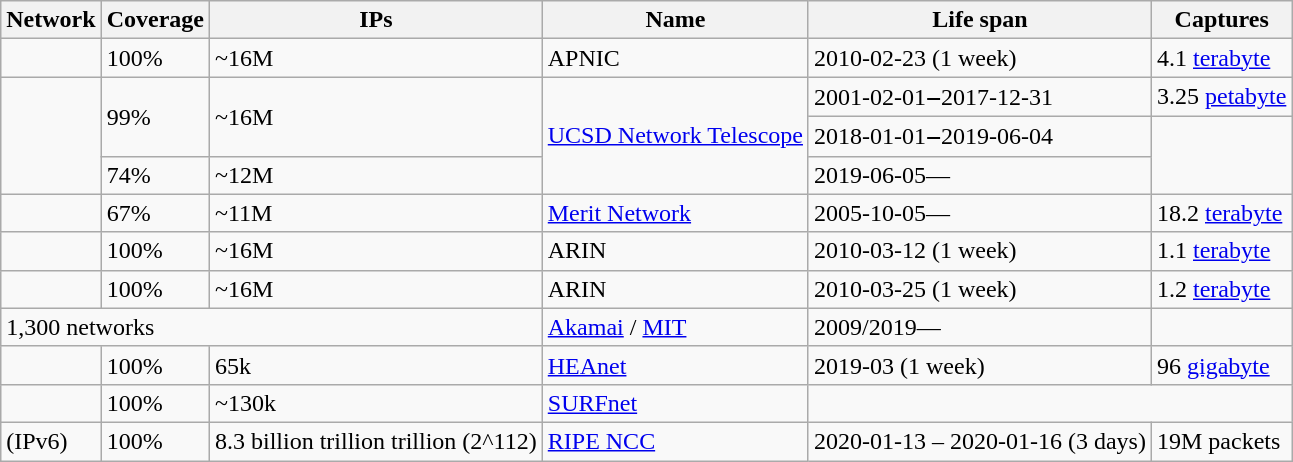<table class="wikitable">
<tr>
<th>Network</th>
<th>Coverage</th>
<th>IPs</th>
<th>Name</th>
<th>Life span</th>
<th>Captures</th>
</tr>
<tr>
<td></td>
<td>100%</td>
<td>~16M</td>
<td>APNIC</td>
<td>2010-02-23 (1 week)</td>
<td>4.1 <a href='#'>terabyte</a></td>
</tr>
<tr>
<td rowspan=3></td>
<td rowspan=2>99%</td>
<td rowspan=2>~16M</td>
<td rowspan=3><a href='#'>UCSD Network Telescope</a></td>
<td>2001-02-01‒2017-12-31</td>
<td>3.25 <a href='#'>petabyte</a></td>
</tr>
<tr>
<td>2018-01-01‒2019-06-04</td>
<td rowspan=2></td>
</tr>
<tr>
<td>74%</td>
<td>~12M</td>
<td>2019-06-05—</td>
</tr>
<tr>
<td></td>
<td>67%</td>
<td>~11M</td>
<td><a href='#'>Merit Network</a></td>
<td>2005-10-05—</td>
<td>18.2 <a href='#'>terabyte</a></td>
</tr>
<tr>
<td></td>
<td>100%</td>
<td>~16M</td>
<td>ARIN</td>
<td>2010-03-12 (1 week)</td>
<td>1.1 <a href='#'>terabyte</a></td>
</tr>
<tr>
<td></td>
<td>100%</td>
<td>~16M</td>
<td>ARIN</td>
<td>2010-03-25 (1 week)</td>
<td>1.2 <a href='#'>terabyte</a></td>
</tr>
<tr>
<td colspan=3>1,300 networks</td>
<td><a href='#'>Akamai</a> / <a href='#'>MIT</a></td>
<td>2009/2019—</td>
<td></td>
</tr>
<tr>
<td></td>
<td>100%</td>
<td>65k</td>
<td><a href='#'>HEAnet</a></td>
<td>2019-03 (1 week)</td>
<td>96 <a href='#'>gigabyte</a></td>
</tr>
<tr>
<td></td>
<td>100%</td>
<td>~130k</td>
<td><a href='#'>SURFnet</a></td>
</tr>
<tr>
<td> (IPv6)</td>
<td>100%</td>
<td>8.3 billion trillion trillion (2^112)</td>
<td><a href='#'>RIPE NCC</a></td>
<td>2020-01-13 – 2020-01-16 (3 days)</td>
<td>19M packets</td>
</tr>
</table>
